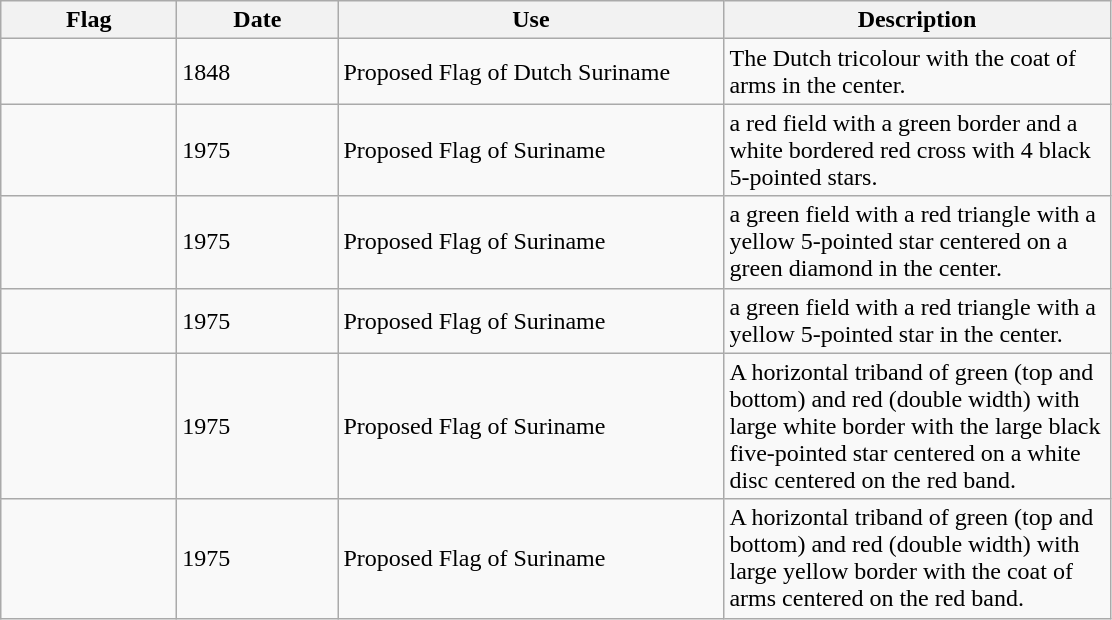<table class="wikitable">
<tr>
<th style="width:110px;">Flag</th>
<th style="width:100px;">Date</th>
<th style="width:250px;">Use</th>
<th style="width:250px;">Description</th>
</tr>
<tr>
<td></td>
<td>1848</td>
<td>Proposed Flag of Dutch Suriname</td>
<td>The Dutch tricolour with the coat of arms in the center.</td>
</tr>
<tr>
<td></td>
<td>1975</td>
<td>Proposed Flag of Suriname</td>
<td>a red field with a green border and a white bordered red cross with 4 black 5-pointed stars.</td>
</tr>
<tr>
<td></td>
<td>1975</td>
<td>Proposed Flag of Suriname</td>
<td>a green field with a red triangle with a yellow 5-pointed star centered on a green diamond in the center.</td>
</tr>
<tr>
<td></td>
<td>1975</td>
<td>Proposed Flag of Suriname</td>
<td>a green field with a red triangle with a yellow 5-pointed star in the center.</td>
</tr>
<tr>
<td></td>
<td>1975</td>
<td>Proposed Flag of Suriname</td>
<td>A horizontal triband of green (top and bottom) and red (double width) with large white border with the large black five-pointed star centered on a white disc centered on the red band.</td>
</tr>
<tr>
<td></td>
<td>1975</td>
<td>Proposed Flag of Suriname</td>
<td>A horizontal triband of green (top and bottom) and red (double width) with large yellow border with the coat of arms centered on the red band.</td>
</tr>
</table>
